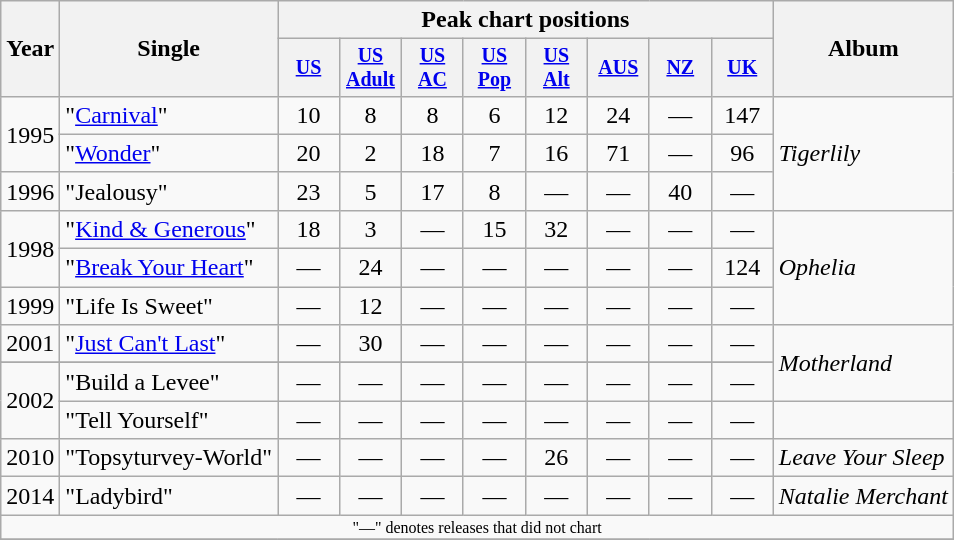<table class="wikitable" style="text-align:center;">
<tr>
<th rowspan="2">Year</th>
<th rowspan="2">Single</th>
<th colspan="8">Peak chart positions</th>
<th rowspan="2">Album</th>
</tr>
<tr style="font-size:smaller;">
<th width="35"><a href='#'>US</a><br></th>
<th width="35"><a href='#'>US Adult</a><br></th>
<th width="35"><a href='#'>US AC</a><br></th>
<th width="35"><a href='#'>US Pop</a><br></th>
<th width="35"><a href='#'>US Alt</a><br></th>
<th width="35"><a href='#'>AUS</a><br></th>
<th width="35"><a href='#'>NZ</a><br></th>
<th width="35"><a href='#'>UK</a><br></th>
</tr>
<tr>
<td rowspan="2">1995</td>
<td align="left">"<a href='#'>Carnival</a>"</td>
<td>10</td>
<td>8</td>
<td>8</td>
<td>6</td>
<td>12</td>
<td>24</td>
<td>—</td>
<td>147</td>
<td align="left" rowspan="3"><em>Tigerlily</em></td>
</tr>
<tr>
<td align="left">"<a href='#'>Wonder</a>"</td>
<td>20</td>
<td>2</td>
<td>18</td>
<td>7</td>
<td>16</td>
<td>71</td>
<td>—</td>
<td>96</td>
</tr>
<tr>
<td>1996</td>
<td align="left">"Jealousy"</td>
<td>23</td>
<td>5</td>
<td>17</td>
<td>8</td>
<td>—</td>
<td>—</td>
<td>40</td>
<td>—</td>
</tr>
<tr>
<td rowspan="2">1998</td>
<td align="left">"<a href='#'>Kind & Generous</a>"</td>
<td>18</td>
<td>3</td>
<td>—</td>
<td>15</td>
<td>32</td>
<td>—</td>
<td>—</td>
<td>—</td>
<td align="left" rowspan="3"><em>Ophelia</em></td>
</tr>
<tr>
<td align="left">"<a href='#'>Break Your Heart</a>"</td>
<td>—</td>
<td>24</td>
<td>—</td>
<td>—</td>
<td>—</td>
<td>—</td>
<td>—</td>
<td>124</td>
</tr>
<tr>
<td>1999</td>
<td align="left">"Life Is Sweet"</td>
<td>—</td>
<td>12</td>
<td>—</td>
<td>—</td>
<td>—</td>
<td>—</td>
<td>—</td>
<td>—</td>
</tr>
<tr>
<td>2001</td>
<td align="left">"<a href='#'>Just Can't Last</a>"</td>
<td>—</td>
<td>30</td>
<td>—</td>
<td>—</td>
<td>—</td>
<td>—</td>
<td>—</td>
<td>—</td>
<td align="left" rowspan="3"><em>Motherland</em></td>
</tr>
<tr>
</tr>
<tr>
<td rowspan="2">2002</td>
<td align="left">"Build a Levee"</td>
<td>—</td>
<td>—</td>
<td>—</td>
<td>—</td>
<td>—</td>
<td>—</td>
<td>—</td>
<td>—</td>
</tr>
<tr>
<td align="left">"Tell Yourself"</td>
<td>—</td>
<td>—</td>
<td>—</td>
<td>—</td>
<td>—</td>
<td>—</td>
<td>—</td>
<td>—</td>
</tr>
<tr>
<td>2010</td>
<td align="left">"Topsyturvey-World"</td>
<td>—</td>
<td>—</td>
<td>—</td>
<td>—</td>
<td>26</td>
<td>—</td>
<td>—</td>
<td>—</td>
<td align="left"><em>Leave Your Sleep</em></td>
</tr>
<tr>
<td>2014</td>
<td align="left">"Ladybird"</td>
<td>—</td>
<td>—</td>
<td>—</td>
<td>—</td>
<td>—</td>
<td>—</td>
<td>—</td>
<td>—</td>
<td align="left"><em>Natalie Merchant</em></td>
</tr>
<tr>
<td colspan="15" style="font-size:8pt">"—" denotes releases that did not chart</td>
</tr>
<tr>
</tr>
</table>
